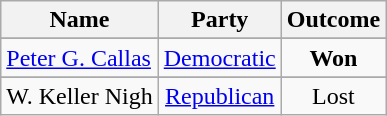<table class=wikitable style="text-align:center">
<tr>
<th>Name</th>
<th>Party</th>
<th>Outcome</th>
</tr>
<tr>
</tr>
<tr>
<td align=left><a href='#'>Peter G. Callas</a></td>
<td><a href='#'>Democratic</a></td>
<td><strong>Won</strong></td>
</tr>
<tr>
</tr>
<tr>
<td align=left>W. Keller Nigh</td>
<td><a href='#'>Republican</a></td>
<td>Lost</td>
</tr>
</table>
